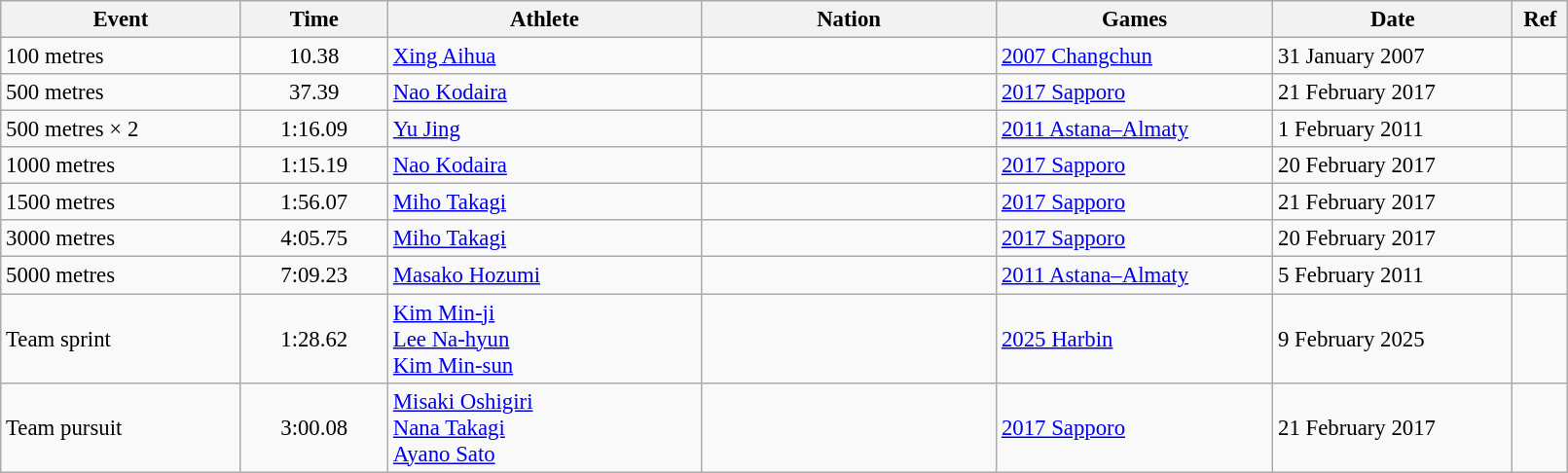<table class="wikitable" style="font-size:95%; width: 85%;">
<tr>
<th width=13%>Event</th>
<th width=8%>Time</th>
<th width=17%>Athlete</th>
<th width=16%>Nation</th>
<th width=15%>Games</th>
<th width=13%>Date</th>
<th width=3%>Ref</th>
</tr>
<tr>
<td>100 metres</td>
<td align=center>10.38</td>
<td><a href='#'>Xing Aihua</a></td>
<td></td>
<td><a href='#'>2007 Changchun</a></td>
<td>31 January 2007</td>
<td></td>
</tr>
<tr>
<td>500 metres</td>
<td align=center>37.39</td>
<td><a href='#'>Nao Kodaira</a></td>
<td></td>
<td><a href='#'>2017 Sapporo</a></td>
<td>21 February 2017</td>
<td></td>
</tr>
<tr>
<td>500 metres × 2</td>
<td align=center>1:16.09</td>
<td><a href='#'>Yu Jing</a></td>
<td></td>
<td><a href='#'>2011 Astana–Almaty</a></td>
<td>1 February 2011</td>
<td></td>
</tr>
<tr>
<td>1000 metres</td>
<td align=center>1:15.19</td>
<td><a href='#'>Nao Kodaira</a></td>
<td></td>
<td><a href='#'>2017 Sapporo</a></td>
<td>20 February 2017</td>
<td></td>
</tr>
<tr>
<td>1500 metres</td>
<td align=center>1:56.07</td>
<td><a href='#'>Miho Takagi</a></td>
<td></td>
<td><a href='#'>2017 Sapporo</a></td>
<td>21 February 2017</td>
<td></td>
</tr>
<tr>
<td>3000 metres</td>
<td align=center>4:05.75</td>
<td><a href='#'>Miho Takagi</a></td>
<td></td>
<td><a href='#'>2017 Sapporo</a></td>
<td>20 February 2017</td>
<td></td>
</tr>
<tr>
<td>5000 metres</td>
<td align=center>7:09.23</td>
<td><a href='#'>Masako Hozumi</a></td>
<td></td>
<td><a href='#'>2011 Astana–Almaty</a></td>
<td>5 February 2011</td>
<td></td>
</tr>
<tr>
<td>Team sprint</td>
<td align=center>1:28.62</td>
<td><a href='#'>Kim Min-ji</a><br><a href='#'>Lee Na-hyun</a><br><a href='#'>Kim Min-sun</a></td>
<td></td>
<td><a href='#'>2025 Harbin</a></td>
<td>9 February 2025</td>
<td></td>
</tr>
<tr>
<td>Team pursuit</td>
<td align=center>3:00.08</td>
<td><a href='#'>Misaki Oshigiri</a><br><a href='#'>Nana Takagi</a><br><a href='#'>Ayano Sato</a></td>
<td></td>
<td><a href='#'>2017 Sapporo</a></td>
<td>21 February 2017</td>
<td></td>
</tr>
</table>
